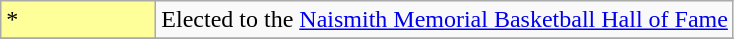<table class="wikitable">
<tr>
<td style="background-color:#FFFF99; border:1px solid #aaaaaa; width:6em">*</td>
<td>Elected to the <a href='#'>Naismith Memorial Basketball Hall of Fame</a></td>
</tr>
<tr>
</tr>
</table>
